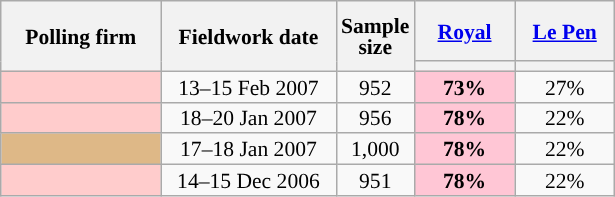<table class="wikitable sortable" style="text-align:center;font-size:90%;line-height:14px;">
<tr style="height:40px;">
<th style="width:100px;" rowspan="2">Polling firm</th>
<th style="width:110px;" rowspan="2">Fieldwork date</th>
<th style="width:35px;" rowspan="2">Sample<br>size</th>
<th class="unsortable" style="width:60px;"><a href='#'>Royal</a><br></th>
<th class="unsortable" style="width:60px;"><a href='#'>Le Pen</a><br></th>
</tr>
<tr>
<th style="background:"></th>
<th style="background:"></th>
</tr>
<tr>
<td style="background:#FFCCCC;"></td>
<td data-sort-value="2007-02-15">13–15 Feb 2007</td>
<td>952</td>
<td style="background:#FFC6D5;"><strong>73%</strong></td>
<td>27%</td>
</tr>
<tr>
<td style="background:#FFCCCC;"></td>
<td data-sort-value="2007-01-20">18–20 Jan 2007</td>
<td>956</td>
<td style="background:#FFC6D5;"><strong>78%</strong></td>
<td>22%</td>
</tr>
<tr>
<td style="background:burlywood;"></td>
<td data-sort-value="2007-01-18">17–18 Jan 2007</td>
<td>1,000</td>
<td style="background:#FFC6D5;"><strong>78%</strong></td>
<td>22%</td>
</tr>
<tr>
<td style="background:#FFCCCC;"></td>
<td data-sort-value="2006-12-15">14–15 Dec 2006</td>
<td>951</td>
<td style="background:#FFC6D5;"><strong>78%</strong></td>
<td>22%</td>
</tr>
</table>
